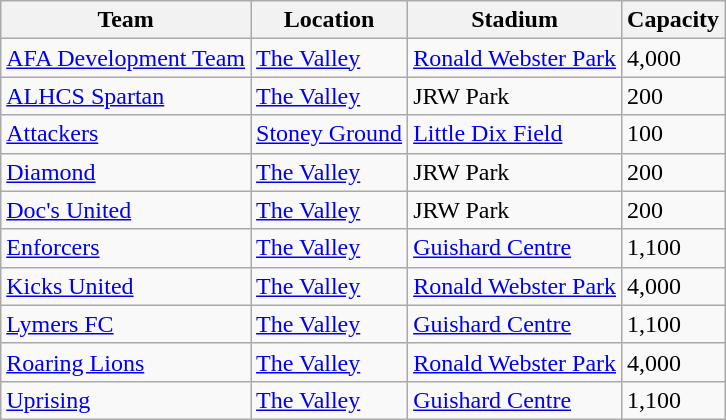<table class="wikitable sortable">
<tr>
<th>Team</th>
<th>Location</th>
<th>Stadium</th>
<th>Capacity</th>
</tr>
<tr>
<td><a href='#'>AFA Development Team</a></td>
<td><a href='#'>The Valley</a></td>
<td><a href='#'>Ronald Webster Park</a></td>
<td>4,000</td>
</tr>
<tr>
<td><a href='#'>ALHCS Spartan</a></td>
<td><a href='#'>The Valley</a></td>
<td>JRW Park</td>
<td>200</td>
</tr>
<tr>
<td><a href='#'>Attackers</a></td>
<td><a href='#'>Stoney Ground</a></td>
<td><a href='#'>Little Dix Field</a></td>
<td>100</td>
</tr>
<tr>
<td><a href='#'>Diamond</a></td>
<td><a href='#'>The Valley</a></td>
<td>JRW Park</td>
<td>200</td>
</tr>
<tr>
<td><a href='#'>Doc's United</a></td>
<td><a href='#'>The Valley</a></td>
<td>JRW Park</td>
<td>200</td>
</tr>
<tr>
<td><a href='#'>Enforcers</a></td>
<td><a href='#'>The Valley</a></td>
<td><a href='#'>Guishard Centre</a></td>
<td>1,100</td>
</tr>
<tr>
<td><a href='#'>Kicks United</a></td>
<td><a href='#'>The Valley</a></td>
<td><a href='#'>Ronald Webster Park</a></td>
<td>4,000</td>
</tr>
<tr>
<td><a href='#'>Lymers FC</a></td>
<td><a href='#'>The Valley</a></td>
<td><a href='#'>Guishard Centre</a></td>
<td>1,100</td>
</tr>
<tr>
<td><a href='#'>Roaring Lions</a></td>
<td><a href='#'>The Valley</a></td>
<td><a href='#'>Ronald Webster Park</a></td>
<td>4,000</td>
</tr>
<tr>
<td><a href='#'>Uprising</a></td>
<td><a href='#'>The Valley</a></td>
<td><a href='#'>Guishard Centre</a></td>
<td>1,100</td>
</tr>
</table>
